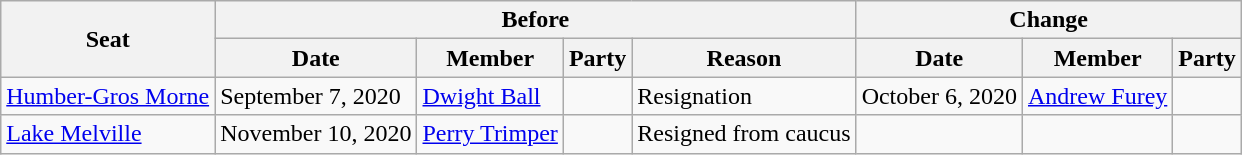<table class="wikitable" style="border: none;">
<tr>
<th rowspan="2">Seat</th>
<th colspan="4">Before</th>
<th colspan="3">Change</th>
</tr>
<tr>
<th>Date</th>
<th>Member</th>
<th>Party</th>
<th>Reason</th>
<th>Date</th>
<th>Member</th>
<th>Party</th>
</tr>
<tr>
<td><a href='#'>Humber-Gros Morne</a></td>
<td>September 7, 2020</td>
<td><a href='#'>Dwight Ball</a></td>
<td></td>
<td>Resignation</td>
<td>October 6, 2020</td>
<td><a href='#'>Andrew Furey</a></td>
<td></td>
</tr>
<tr>
<td><a href='#'>Lake Melville</a></td>
<td>November 10, 2020</td>
<td><a href='#'>Perry Trimper</a></td>
<td></td>
<td>Resigned from caucus</td>
<td></td>
<td></td>
<td></td>
</tr>
</table>
